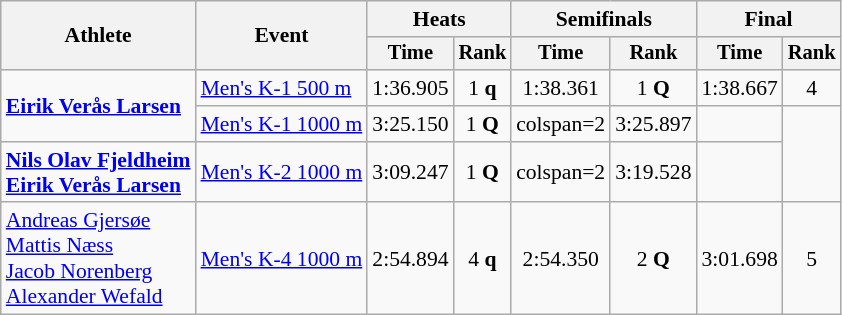<table class="wikitable" style="font-size:90%">
<tr>
<th rowspan=2>Athlete</th>
<th rowspan=2>Event</th>
<th colspan=2>Heats</th>
<th colspan=2>Semifinals</th>
<th colspan=2>Final</th>
</tr>
<tr style="font-size:95%">
<th>Time</th>
<th>Rank</th>
<th>Time</th>
<th>Rank</th>
<th>Time</th>
<th>Rank</th>
</tr>
<tr align=center>
<td align=left rowspan=2><strong><a href='#'>Eirik Verås Larsen</a></strong></td>
<td align=left><a href='#'>Men's K-1 500 m</a></td>
<td>1:36.905</td>
<td>1 <strong>q</strong></td>
<td>1:38.361</td>
<td>1 <strong>Q</strong></td>
<td>1:38.667</td>
<td>4</td>
</tr>
<tr align=center>
<td align=left><a href='#'>Men's K-1 1000 m</a></td>
<td>3:25.150</td>
<td>1 <strong>Q</strong></td>
<td>colspan=2 </td>
<td>3:25.897</td>
<td></td>
</tr>
<tr align=center>
<td align=left><strong><a href='#'>Nils Olav Fjeldheim</a><br><a href='#'>Eirik Verås Larsen</a></strong></td>
<td align=left><a href='#'>Men's K-2 1000 m</a></td>
<td>3:09.247</td>
<td>1 <strong>Q</strong></td>
<td>colspan=2 </td>
<td>3:19.528</td>
<td></td>
</tr>
<tr align=center>
<td align=left><a href='#'>Andreas Gjersøe</a><br><a href='#'>Mattis Næss</a><br><a href='#'>Jacob Norenberg</a><br><a href='#'>Alexander Wefald</a></td>
<td align=left><a href='#'>Men's K-4 1000 m</a></td>
<td>2:54.894</td>
<td>4 <strong>q</strong></td>
<td>2:54.350</td>
<td>2 <strong>Q</strong></td>
<td>3:01.698</td>
<td>5</td>
</tr>
</table>
